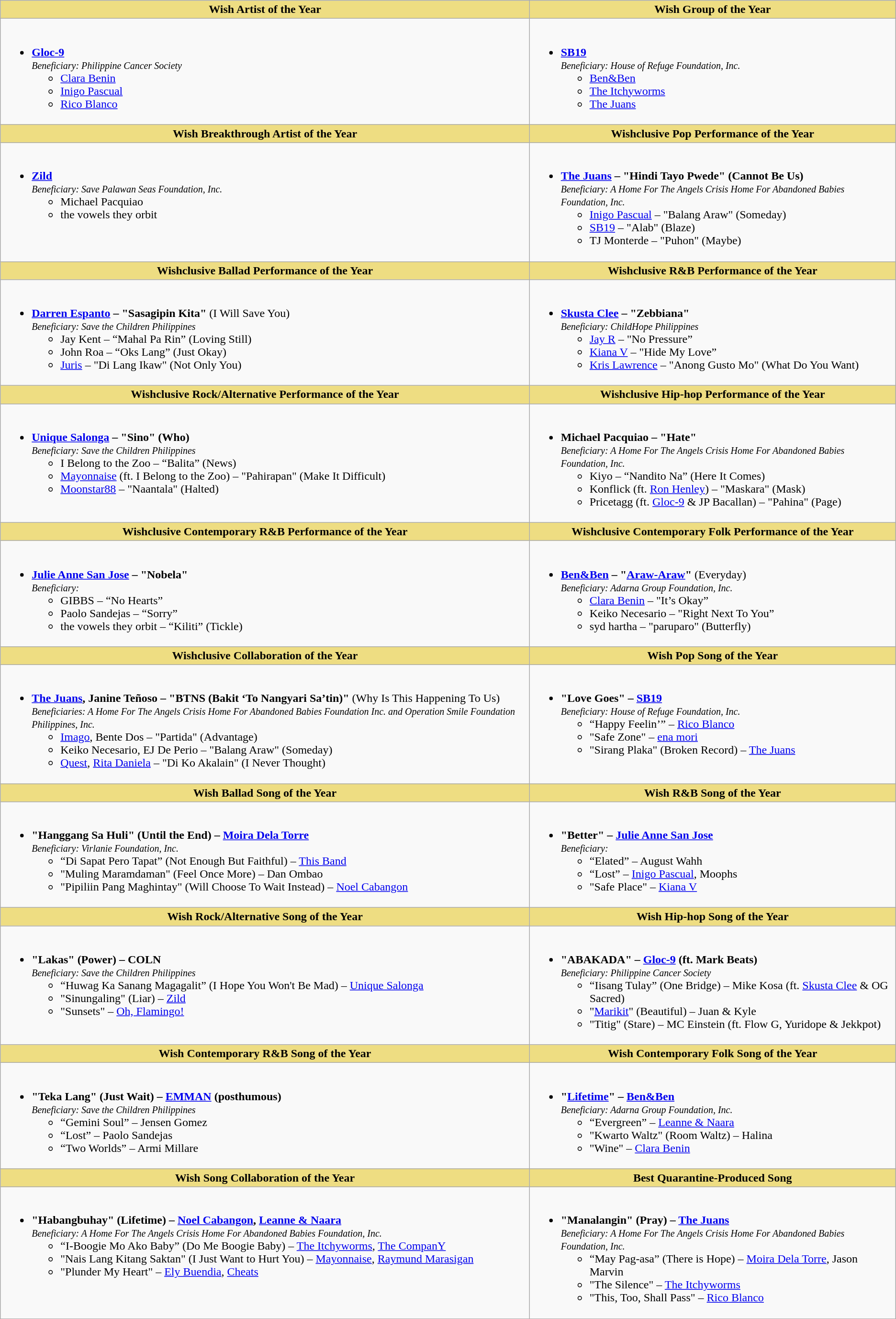<table class="wikitable" style="width=100%;">
<tr>
<th style="background:#EEDD82; width=;" ! 50%">Wish Artist of the Year</th>
<th ! style="background:#EEDD82; width=;"50%">Wish Group of the Year</th>
</tr>
<tr>
<td valign="top"><br><ul><li><strong><a href='#'>Gloc-9</a></strong> <br><small><em>Beneficiary: Philippine Cancer Society</em></small><ul><li><a href='#'>Clara Benin</a></li><li><a href='#'>Inigo Pascual</a></li><li><a href='#'>Rico Blanco</a></li></ul></li></ul></td>
<td valign="top"><br><ul><li><strong><a href='#'>SB19</a></strong> <br><small><em>Beneficiary: House of Refuge Foundation, Inc.</em></small><ul><li><a href='#'>Ben&Ben</a></li><li><a href='#'>The Itchyworms</a></li><li><a href='#'>The Juans</a></li></ul></li></ul></td>
</tr>
<tr>
<th ! style="background:#EEDD82; width=;"50%">Wish Breakthrough Artist of the Year</th>
<th ! style="background:#EEDD82; width=;"50%">Wishclusive Pop Performance of the Year</th>
</tr>
<tr>
<td valign="top"><br><ul><li><strong><a href='#'>Zild</a></strong> <br><small><em>Beneficiary: Save Palawan Seas Foundation, Inc.</em></small><ul><li>Michael Pacquiao</li><li>the vowels they orbit</li></ul></li></ul></td>
<td valign="top"><br><ul><li><strong><a href='#'>The Juans</a> – "Hindi Tayo Pwede" (Cannot Be Us)</strong> <br><small><em>Beneficiary: A Home For The Angels Crisis Home For Abandoned Babies Foundation, Inc.</em></small><ul><li><a href='#'>Inigo Pascual</a> – "Balang Araw" (Someday)</li><li><a href='#'>SB19</a> – "Alab" (Blaze)</li><li>TJ Monterde – "Puhon" (Maybe)</li></ul></li></ul></td>
</tr>
<tr>
<th ! style="background:#EEDD82; width=;"50%">Wishclusive Ballad Performance of the Year</th>
<th ! style="background:#EEDD82; width=;"50%">Wishclusive R&B Performance of the Year</th>
</tr>
<tr>
<td valign="top"><br><ul><li><strong><a href='#'>Darren Espanto</a> – "Sasagipin Kita"</strong> (I Will Save You) <br><small><em>Beneficiary: Save the Children Philippines</em></small><ul><li>Jay Kent – “Mahal Pa Rin” (Loving Still)</li><li>John Roa – “Oks Lang” (Just Okay)</li><li><a href='#'>Juris</a> – "Di Lang Ikaw" (Not Only You)</li></ul></li></ul></td>
<td valign="top"><br><ul><li><strong><a href='#'>Skusta Clee</a> – "Zebbiana"</strong> <br><small><em>Beneficiary: ChildHope Philippines</em></small><ul><li><a href='#'>Jay R</a> – "No Pressure”</li><li><a href='#'>Kiana V</a> – "Hide My Love”</li><li><a href='#'>Kris Lawrence</a> – "Anong Gusto Mo" (What Do You Want)</li></ul></li></ul></td>
</tr>
<tr>
<th ! style="background:#EEDD82; width=;"50%">Wishclusive Rock/Alternative Performance of the Year</th>
<th ! style="background:#EEDD82; width=;"50%">Wishclusive Hip-hop Performance of the Year</th>
</tr>
<tr>
<td valign="top"><br><ul><li><strong><a href='#'>Unique Salonga</a> – "Sino" (Who)</strong> <br><small><em>Beneficiary: Save the Children Philippines</em></small><ul><li>I Belong to the Zoo – “Balita” (News)</li><li><a href='#'>Mayonnaise</a> (ft. I Belong to the Zoo) – "Pahirapan" (Make It Difficult)</li><li><a href='#'>Moonstar88</a> – "Naantala" (Halted)</li></ul></li></ul></td>
<td valign="top"><br><ul><li><strong>Michael Pacquiao – "Hate" </strong> <br><small><em>Beneficiary: A Home For The Angels Crisis Home For Abandoned Babies Foundation, Inc.</em></small><ul><li>Kiyo – “Nandito Na” (Here It Comes)</li><li>Konflick (ft. <a href='#'>Ron Henley</a>) – "Maskara" (Mask)</li><li>Pricetagg (ft. <a href='#'>Gloc-9</a> & JP Bacallan) – "Pahina" (Page)</li></ul></li></ul></td>
</tr>
<tr>
<th ! style="background:#EEDD82; width=;"50%">Wishclusive Contemporary R&B Performance of the Year</th>
<th ! style="background:#EEDD82; width=;"50%">Wishclusive Contemporary Folk Performance of the Year</th>
</tr>
<tr>
<td valign="top"><br><ul><li><strong><a href='#'>Julie Anne San Jose</a> – "Nobela"</strong> <br><small><em>Beneficiary: </em></small><ul><li>GIBBS – “No Hearts”</li><li>Paolo Sandejas – “Sorry”</li><li>the vowels they orbit – “Kiliti” (Tickle)</li></ul></li></ul></td>
<td valign="top"><br><ul><li><strong><a href='#'>Ben&Ben</a> – "<a href='#'>Araw-Araw</a>"</strong> (Everyday) <br><small><em>Beneficiary: Adarna Group Foundation, Inc.</em></small><ul><li><a href='#'>Clara Benin</a> – "It’s Okay”</li><li>Keiko Necesario – "Right Next To You”</li><li>syd hartha – "paruparo" (Butterfly)</li></ul></li></ul></td>
</tr>
<tr>
<th ! style="background:#EEDD82; width=;"50%">Wishclusive Collaboration of the Year</th>
<th ! style="background:#EEDD82; width=;"50%">Wish Pop Song of the Year</th>
</tr>
<tr>
<td valign="top"><br><ul><li><strong><a href='#'>The Juans</a>, Janine Teñoso – "BTNS (Bakit ‘To Nangyari Sa’tin)"</strong> (Why Is  This Happening To Us) <br><small><em>Beneficiaries: A Home For The Angels Crisis Home For Abandoned Babies Foundation Inc. and Operation Smile Foundation Philippines, Inc.</em></small><ul><li><a href='#'>Imago</a>, Bente Dos – "Partida" (Advantage)</li><li>Keiko Necesario, EJ De Perio  – "Balang Araw" (Someday)</li><li><a href='#'>Quest</a>, <a href='#'>Rita Daniela</a> – "Di Ko Akalain" (I Never Thought)</li></ul></li></ul></td>
<td valign="top"><br><ul><li><strong> "Love Goes" – <a href='#'>SB19</a></strong> <br><small><em>Beneficiary: House of Refuge Foundation, Inc.</em></small><ul><li>“Happy Feelin’” – <a href='#'>Rico Blanco</a></li><li>"Safe Zone" – <a href='#'>ena mori</a></li><li>"Sirang Plaka" (Broken Record) – <a href='#'>The Juans</a></li></ul></li></ul></td>
</tr>
<tr>
<th ! style="background:#EEDD82; width=;"50%">Wish Ballad Song of the Year</th>
<th ! style="background:#EEDD82; width=;"50%">Wish R&B Song of the Year</th>
</tr>
<tr>
<td valign="top"><br><ul><li><strong>"Hanggang Sa Huli" (Until the End) – <a href='#'>Moira Dela Torre</a></strong> <br><small><em>Beneficiary: Virlanie Foundation, Inc.</em></small><ul><li>“Di Sapat Pero Tapat” (Not Enough But Faithful) – <a href='#'>This Band</a></li><li>"Muling Maramdaman" (Feel Once More) – Dan Ombao</li><li>"Pipiliin Pang Maghintay" (Will Choose To Wait Instead) – <a href='#'>Noel Cabangon</a></li></ul></li></ul></td>
<td valign="top"><br><ul><li><strong>"Better" – <a href='#'>Julie Anne San Jose</a></strong> <br><small><em>Beneficiary: </em></small><ul><li>“Elated” – August Wahh</li><li>“Lost” – <a href='#'>Inigo Pascual</a>, Moophs</li><li>"Safe Place" – <a href='#'>Kiana V</a></li></ul></li></ul></td>
</tr>
<tr>
<th ! style="background:#EEDD82; width=;"50%">Wish Rock/Alternative Song of the Year</th>
<th ! style="background:#EEDD82; width=;"50%">Wish Hip-hop Song of the Year</th>
</tr>
<tr>
<td valign="top"><br><ul><li><strong>"Lakas" (Power) – COLN</strong> <br><small><em>Beneficiary: Save the Children Philippines</em></small><ul><li>“Huwag Ka Sanang Magagalit” (I Hope You Won't Be Mad) – <a href='#'>Unique Salonga</a></li><li>"Sinungaling" (Liar) – <a href='#'>Zild</a></li><li>"Sunsets" – <a href='#'>Oh, Flamingo!</a></li></ul></li></ul></td>
<td valign="top"><br><ul><li><strong>"ABAKADA" – <a href='#'>Gloc-9</a> (ft. Mark Beats) </strong> <br><small><em>Beneficiary: Philippine Cancer Society </em></small><ul><li>“Iisang Tulay” (One Bridge) – Mike Kosa (ft. <a href='#'>Skusta Clee</a> & OG Sacred)</li><li>"<a href='#'>Marikit</a>" (Beautiful) – Juan & Kyle</li><li>"Titig" (Stare) – MC Einstein (ft. Flow G, Yuridope & Jekkpot)</li></ul></li></ul></td>
</tr>
<tr>
<th ! style="background:#EEDD82; width=;"50%">Wish Contemporary R&B Song of the Year</th>
<th ! style="background:#EEDD82; width=;"50%">Wish Contemporary Folk Song of the Year</th>
</tr>
<tr>
<td valign="top"><br><ul><li><strong>"Teka Lang" (Just Wait) – <a href='#'>EMMAN</a> (posthumous)</strong> <br><small><em>Beneficiary: Save the Children Philippines</em></small><ul><li>“Gemini Soul” – Jensen Gomez</li><li>“Lost” – Paolo Sandejas</li><li>“Two Worlds” – Armi Millare</li></ul></li></ul></td>
<td valign="top"><br><ul><li><strong>"<a href='#'>Lifetime</a>" – <a href='#'>Ben&Ben</a> </strong> <br><small><em>Beneficiary: Adarna Group Foundation, Inc.</em></small><ul><li>“Evergreen” – <a href='#'>Leanne & Naara</a></li><li>"Kwarto Waltz" (Room Waltz) – Halina</li><li>"Wine" – <a href='#'>Clara Benin</a></li></ul></li></ul></td>
</tr>
<tr>
<th ! style="background:#EEDD82; width=;"50%">Wish Song Collaboration of the Year</th>
<th ! style="background:#EEDD82; width=;"50%">Best Quarantine-Produced Song</th>
</tr>
<tr>
<td valign="top"><br><ul><li><strong>"Habangbuhay" (Lifetime) – <a href='#'>Noel Cabangon</a>, <a href='#'>Leanne & Naara</a></strong> <br><small><em>Beneficiary: A Home For The Angels Crisis Home For Abandoned Babies Foundation, Inc.</em></small><ul><li>“I-Boogie Mo Ako Baby” (Do Me Boogie Baby) – <a href='#'>The Itchyworms</a>, <a href='#'>The CompanY</a></li><li>"Nais Lang Kitang Saktan" (I Just Want to Hurt You) – <a href='#'>Mayonnaise</a>, <a href='#'>Raymund Marasigan</a></li><li>"Plunder My Heart" – <a href='#'>Ely Buendia</a>, <a href='#'>Cheats</a></li></ul></li></ul></td>
<td valign="top"><br><ul><li><strong>"Manalangin" (Pray) – <a href='#'>The Juans</a></strong> <br><small><em>Beneficiary: A Home For The Angels Crisis Home For Abandoned Babies Foundation, Inc.</em></small><ul><li>“May Pag-asa” (There is Hope) – <a href='#'>Moira Dela Torre</a>, Jason Marvin</li><li>"The Silence" – <a href='#'>The Itchyworms</a></li><li>"This, Too, Shall Pass" – <a href='#'>Rico Blanco</a></li></ul></li></ul></td>
</tr>
</table>
